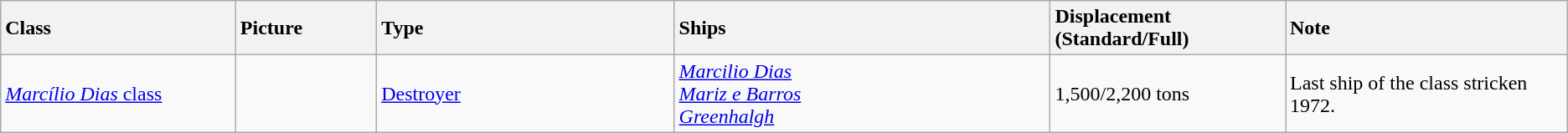<table class="wikitable ">
<tr>
<th style="text-align:left; width:15%;">Class</th>
<th style="text-align:left; width:9%;">Picture</th>
<th style="text-align:left; width:19%;">Type</th>
<th style="text-align:left; width:24%;">Ships</th>
<th style="text-align:left; width:15%;">Displacement (Standard/Full)</th>
<th style="text-align:left; width:20%;">Note</th>
</tr>
<tr>
<td><a href='#'><em>Marcílio Dias</em> class</a></td>
<td></td>
<td><a href='#'>Destroyer</a></td>
<td><a href='#'><em>Marcilio Dias</em></a><br><a href='#'><em>Mariz e Barros</em></a><br><a href='#'><em>Greenhalgh</em></a></td>
<td>1,500/2,200 tons</td>
<td>Last ship of the class stricken 1972.</td>
</tr>
</table>
